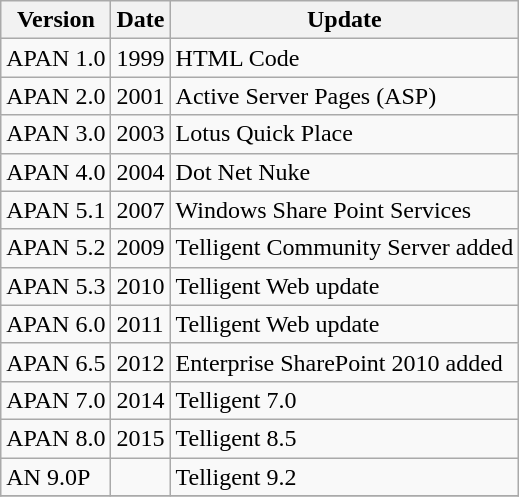<table class="wikitable">
<tr>
<th>Version</th>
<th>Date</th>
<th>Update</th>
</tr>
<tr>
<td>APAN 1.0</td>
<td>1999</td>
<td>HTML Code</td>
</tr>
<tr>
<td>APAN 2.0</td>
<td>2001</td>
<td>Active Server Pages (ASP)</td>
</tr>
<tr>
<td>APAN 3.0</td>
<td>2003</td>
<td>Lotus Quick Place</td>
</tr>
<tr>
<td>APAN 4.0</td>
<td>2004</td>
<td>Dot Net Nuke</td>
</tr>
<tr>
<td>APAN 5.1</td>
<td>2007</td>
<td>Windows Share Point Services</td>
</tr>
<tr>
<td>APAN 5.2</td>
<td>2009</td>
<td>Telligent Community Server added</td>
</tr>
<tr>
<td>APAN 5.3</td>
<td>2010</td>
<td>Telligent Web update</td>
</tr>
<tr>
<td>APAN 6.0</td>
<td>2011</td>
<td>Telligent Web update</td>
</tr>
<tr>
<td>APAN 6.5</td>
<td>2012</td>
<td>Enterprise SharePoint 2010 added</td>
</tr>
<tr>
<td>APAN 7.0</td>
<td>2014</td>
<td>Telligent 7.0</td>
</tr>
<tr>
<td>APAN 8.0</td>
<td>2015</td>
<td>Telligent 8.5</td>
</tr>
<tr>
<td>AN 9.0P</td>
<td></td>
<td>Telligent 9.2</td>
</tr>
<tr>
</tr>
</table>
